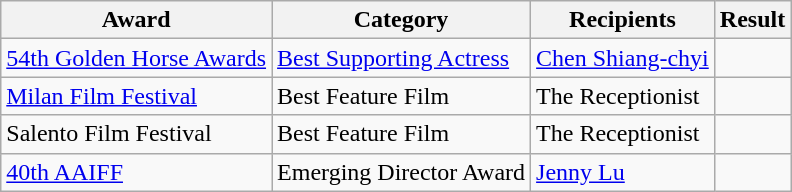<table class="wikitable">
<tr>
<th>Award</th>
<th>Category</th>
<th>Recipients</th>
<th>Result</th>
</tr>
<tr>
<td><a href='#'>54th Golden Horse Awards</a></td>
<td><a href='#'>Best Supporting Actress</a></td>
<td><a href='#'>Chen Shiang-chyi</a></td>
<td></td>
</tr>
<tr>
<td><a href='#'>Milan Film Festival</a></td>
<td>Best Feature Film</td>
<td>The Receptionist</td>
<td></td>
</tr>
<tr>
<td>Salento Film Festival</td>
<td>Best Feature Film</td>
<td>The Receptionist</td>
<td></td>
</tr>
<tr>
<td><a href='#'>40th AAIFF</a></td>
<td>Emerging Director Award</td>
<td><a href='#'>Jenny Lu</a></td>
<td></td>
</tr>
</table>
